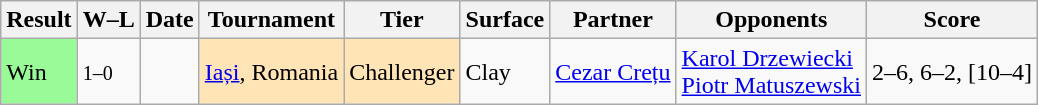<table class="wikitable">
<tr>
<th>Result</th>
<th class="unsortable">W–L</th>
<th>Date</th>
<th>Tournament</th>
<th>Tier</th>
<th>Surface</th>
<th>Partner</th>
<th>Opponents</th>
<th class="unsortable">Score</th>
</tr>
<tr>
<td bgcolor=98FB98>Win</td>
<td><small>1–0</small></td>
<td><a href='#'></a></td>
<td style="background:moccasin"><a href='#'>Iași</a>, Romania</td>
<td style="background:moccasin;">Challenger</td>
<td>Clay</td>
<td> <a href='#'>Cezar Crețu</a></td>
<td> <a href='#'>Karol Drzewiecki</a><br> <a href='#'>Piotr Matuszewski</a></td>
<td>2–6, 6–2, [10–4]</td>
</tr>
</table>
